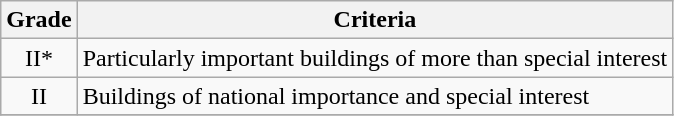<table class="wikitable" border="1">
<tr>
<th>Grade</th>
<th>Criteria</th>
</tr>
<tr>
<td align="center" >II*</td>
<td>Particularly important buildings of more than special interest</td>
</tr>
<tr>
<td align="center" >II</td>
<td>Buildings of national importance and special interest</td>
</tr>
<tr>
</tr>
</table>
